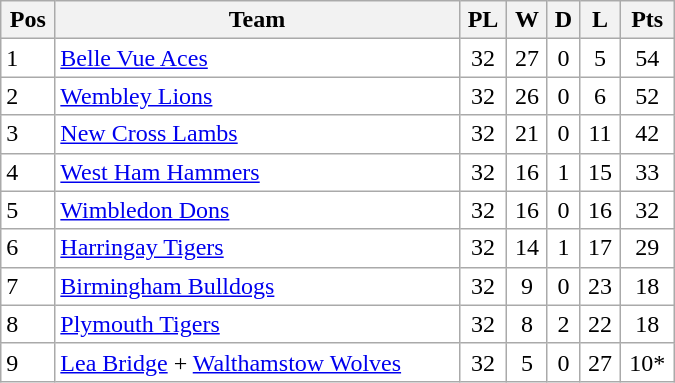<table class=wikitable width="450" style="background:#FFFFFF;">
<tr>
<th>Pos</th>
<th>Team</th>
<th>PL</th>
<th>W</th>
<th>D</th>
<th>L</th>
<th>Pts</th>
</tr>
<tr>
<td>1</td>
<td><a href='#'>Belle Vue Aces</a></td>
<td align="center">32</td>
<td align="center">27</td>
<td align="center">0</td>
<td align="center">5</td>
<td align="center">54</td>
</tr>
<tr>
<td>2</td>
<td><a href='#'>Wembley Lions</a></td>
<td align="center">32</td>
<td align="center">26</td>
<td align="center">0</td>
<td align="center">6</td>
<td align="center">52</td>
</tr>
<tr>
<td>3</td>
<td><a href='#'>New Cross Lambs</a></td>
<td align="center">32</td>
<td align="center">21</td>
<td align="center">0</td>
<td align="center">11</td>
<td align="center">42</td>
</tr>
<tr>
<td>4</td>
<td><a href='#'>West Ham Hammers</a></td>
<td align="center">32</td>
<td align="center">16</td>
<td align="center">1</td>
<td align="center">15</td>
<td align="center">33</td>
</tr>
<tr>
<td>5</td>
<td><a href='#'>Wimbledon Dons</a></td>
<td align="center">32</td>
<td align="center">16</td>
<td align="center">0</td>
<td align="center">16</td>
<td align="center">32</td>
</tr>
<tr>
<td>6</td>
<td><a href='#'>Harringay Tigers</a></td>
<td align="center">32</td>
<td align="center">14</td>
<td align="center">1</td>
<td align="center">17</td>
<td align="center">29</td>
</tr>
<tr>
<td>7</td>
<td><a href='#'>Birmingham Bulldogs</a></td>
<td align="center">32</td>
<td align="center">9</td>
<td align="center">0</td>
<td align="center">23</td>
<td align="center">18</td>
</tr>
<tr>
<td>8</td>
<td><a href='#'>Plymouth Tigers</a></td>
<td align="center">32</td>
<td align="center">8</td>
<td align="center">2</td>
<td align="center">22</td>
<td align="center">18</td>
</tr>
<tr>
<td>9</td>
<td><a href='#'>Lea Bridge</a> + <a href='#'>Walthamstow Wolves</a></td>
<td align="center">32</td>
<td align="center">5</td>
<td align="center">0</td>
<td align="center">27</td>
<td align="center">10*</td>
</tr>
</table>
